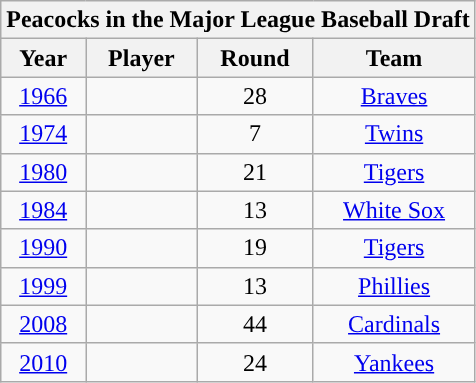<table class="wikitable sortable collapsible collapsed" style="text-align:center">
<tr>
<th colspan=4>Peacocks in the Major League Baseball Draft</th>
</tr>
<tr>
<th>Year</th>
<th>Player</th>
<th>Round</th>
<th>Team</th>
</tr>
<tr>
<td><a href='#'>1966</a></td>
<td></td>
<td>28</td>
<td><a href='#'>Braves</a></td>
</tr>
<tr>
<td><a href='#'>1974</a></td>
<td></td>
<td>7</td>
<td><a href='#'>Twins</a></td>
</tr>
<tr>
<td><a href='#'>1980</a></td>
<td></td>
<td>21</td>
<td><a href='#'>Tigers</a></td>
</tr>
<tr>
<td><a href='#'>1984</a></td>
<td></td>
<td>13</td>
<td><a href='#'>White Sox</a></td>
</tr>
<tr>
<td><a href='#'>1990</a></td>
<td></td>
<td>19</td>
<td><a href='#'>Tigers</a></td>
</tr>
<tr>
<td><a href='#'>1999</a></td>
<td></td>
<td>13</td>
<td><a href='#'>Phillies</a></td>
</tr>
<tr>
<td><a href='#'>2008</a></td>
<td></td>
<td>44</td>
<td><a href='#'>Cardinals</a></td>
</tr>
<tr>
<td><a href='#'>2010</a></td>
<td></td>
<td>24</td>
<td><a href='#'>Yankees</a></td>
</tr>
</table>
